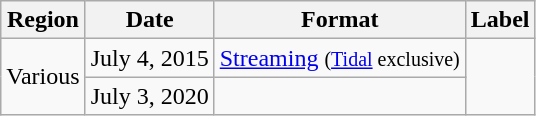<table class="wikitable plainrowheaders">
<tr>
<th scope="col">Region</th>
<th scope="col">Date</th>
<th scope="col">Format</th>
<th scope="col">Label</th>
</tr>
<tr>
<td rowspan="2">Various</td>
<td>July 4, 2015</td>
<td><a href='#'>Streaming</a> <small>(<a href='#'>Tidal</a> exclusive)</small></td>
<td rowspan="2"></td>
</tr>
<tr>
<td>July 3, 2020</td>
<td></td>
</tr>
</table>
